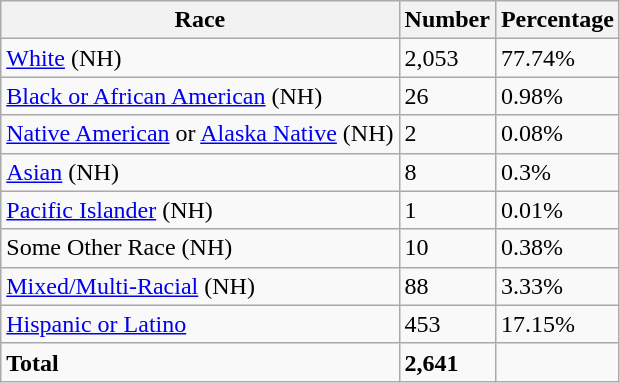<table class="wikitable">
<tr>
<th>Race</th>
<th>Number</th>
<th>Percentage</th>
</tr>
<tr>
<td><a href='#'>White</a> (NH)</td>
<td>2,053</td>
<td>77.74%</td>
</tr>
<tr>
<td><a href='#'>Black or African American</a> (NH)</td>
<td>26</td>
<td>0.98%</td>
</tr>
<tr>
<td><a href='#'>Native American</a> or <a href='#'>Alaska Native</a> (NH)</td>
<td>2</td>
<td>0.08%</td>
</tr>
<tr>
<td><a href='#'>Asian</a> (NH)</td>
<td>8</td>
<td>0.3%</td>
</tr>
<tr>
<td><a href='#'>Pacific Islander</a> (NH)</td>
<td>1</td>
<td>0.01%</td>
</tr>
<tr>
<td>Some Other Race (NH)</td>
<td>10</td>
<td>0.38%</td>
</tr>
<tr>
<td><a href='#'>Mixed/Multi-Racial</a> (NH)</td>
<td>88</td>
<td>3.33%</td>
</tr>
<tr>
<td><a href='#'>Hispanic or Latino</a></td>
<td>453</td>
<td>17.15%</td>
</tr>
<tr>
<td><strong>Total</strong></td>
<td><strong>2,641</strong></td>
<td></td>
</tr>
</table>
